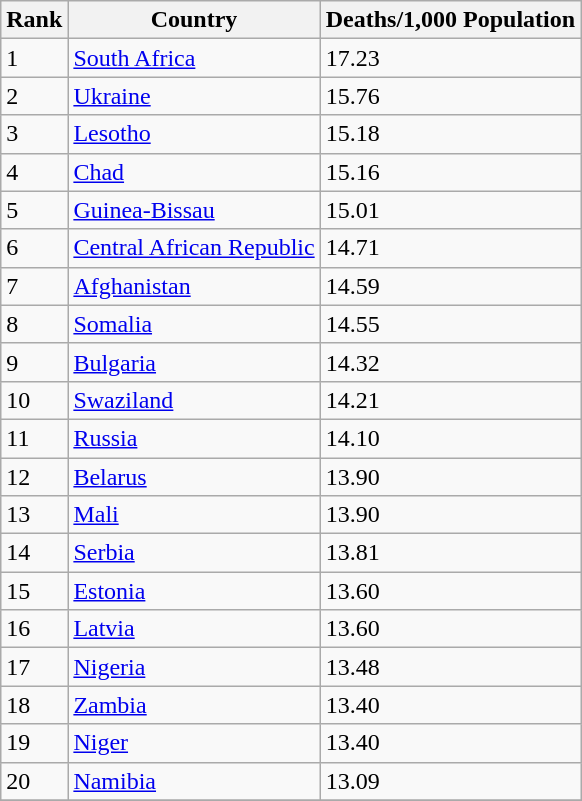<table class="wikitable sortable">
<tr>
<th>Rank</th>
<th>Country</th>
<th>Deaths/1,000 Population</th>
</tr>
<tr>
<td>1</td>
<td><a href='#'>South Africa</a></td>
<td>17.23</td>
</tr>
<tr>
<td>2</td>
<td><a href='#'>Ukraine</a></td>
<td>15.76</td>
</tr>
<tr>
<td>3</td>
<td><a href='#'>Lesotho</a></td>
<td>15.18</td>
</tr>
<tr>
<td>4</td>
<td><a href='#'>Chad</a></td>
<td>15.16</td>
</tr>
<tr>
<td>5</td>
<td><a href='#'>Guinea-Bissau</a></td>
<td>15.01</td>
</tr>
<tr>
<td>6</td>
<td><a href='#'>Central African Republic</a></td>
<td>14.71</td>
</tr>
<tr>
<td>7</td>
<td><a href='#'>Afghanistan</a></td>
<td>14.59</td>
</tr>
<tr>
<td>8</td>
<td><a href='#'>Somalia</a></td>
<td>14.55</td>
</tr>
<tr>
<td>9</td>
<td><a href='#'>Bulgaria</a></td>
<td>14.32</td>
</tr>
<tr>
<td>10</td>
<td><a href='#'>Swaziland</a></td>
<td>14.21</td>
</tr>
<tr>
<td>11</td>
<td><a href='#'>Russia</a></td>
<td>14.10</td>
</tr>
<tr>
<td>12</td>
<td><a href='#'>Belarus</a></td>
<td>13.90</td>
</tr>
<tr>
<td>13</td>
<td><a href='#'>Mali</a></td>
<td>13.90</td>
</tr>
<tr>
<td>14</td>
<td><a href='#'>Serbia</a></td>
<td>13.81</td>
</tr>
<tr>
<td>15</td>
<td><a href='#'>Estonia</a></td>
<td>13.60</td>
</tr>
<tr>
<td>16</td>
<td><a href='#'>Latvia</a></td>
<td>13.60</td>
</tr>
<tr>
<td>17</td>
<td><a href='#'>Nigeria</a></td>
<td>13.48</td>
</tr>
<tr>
<td>18</td>
<td><a href='#'>Zambia</a></td>
<td>13.40</td>
</tr>
<tr>
<td>19</td>
<td><a href='#'>Niger</a></td>
<td>13.40</td>
</tr>
<tr>
<td>20</td>
<td><a href='#'>Namibia</a></td>
<td>13.09</td>
</tr>
<tr>
</tr>
</table>
